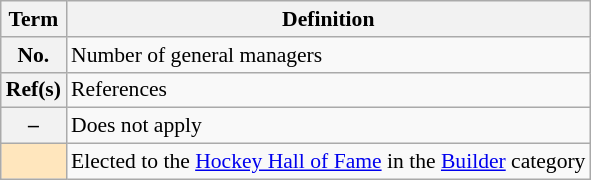<table class="wikitable" style="font-size:90%;">
<tr>
<th scope="col">Term</th>
<th scope="col">Definition</th>
</tr>
<tr>
<th scope="row">No.</th>
<td>Number of general managers</td>
</tr>
<tr>
<th scope="row">Ref(s)</th>
<td>References</td>
</tr>
<tr>
<th scope="row">–</th>
<td>Does not apply</td>
</tr>
<tr>
<th scope="row" style="background: #FFE6BD"></th>
<td>Elected to the <a href='#'>Hockey Hall of Fame</a> in the <a href='#'>Builder</a> category</td>
</tr>
</table>
